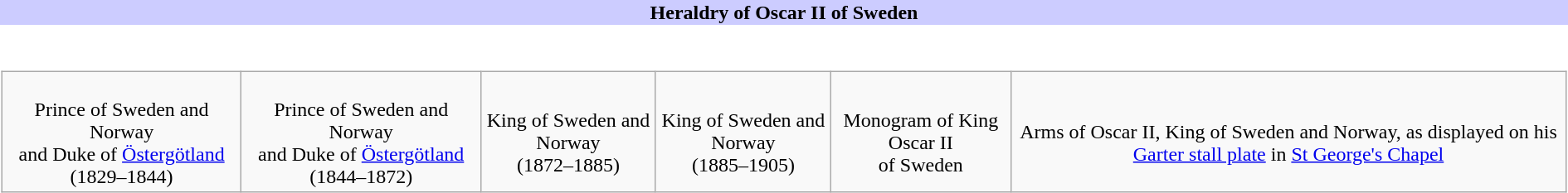<table class="toccolours collapsible collapsed" style="width:100%; margin:auto;">
<tr>
<th style="background:#ccf;">Heraldry of Oscar II of Sweden</th>
</tr>
<tr>
<td><br><table class="wikitable" style="margin:1em auto; text-align:center;">
<tr>
<td><br>Prince of Sweden and Norway <br> and Duke of <a href='#'>Östergötland</a> (1829–1844)</td>
<td><br>Prince of Sweden and Norway <br> and Duke of <a href='#'>Östergötland</a> (1844–1872)</td>
<td><br>King of Sweden and Norway <br>(1872–1885)</td>
<td><br>King of Sweden and Norway <br>(1885–1905)</td>
<td><br>Monogram of King Oscar II<br> of Sweden</td>
<td><br>Arms of Oscar II, King of Sweden and Norway, as displayed on his <a href='#'>Garter stall plate</a> in <a href='#'>St George's Chapel</a></td>
</tr>
</table>
</td>
</tr>
</table>
